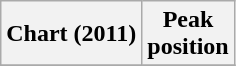<table class="wikitable plainrowheaders">
<tr>
<th>Chart (2011)</th>
<th>Peak<br>position</th>
</tr>
<tr>
</tr>
</table>
